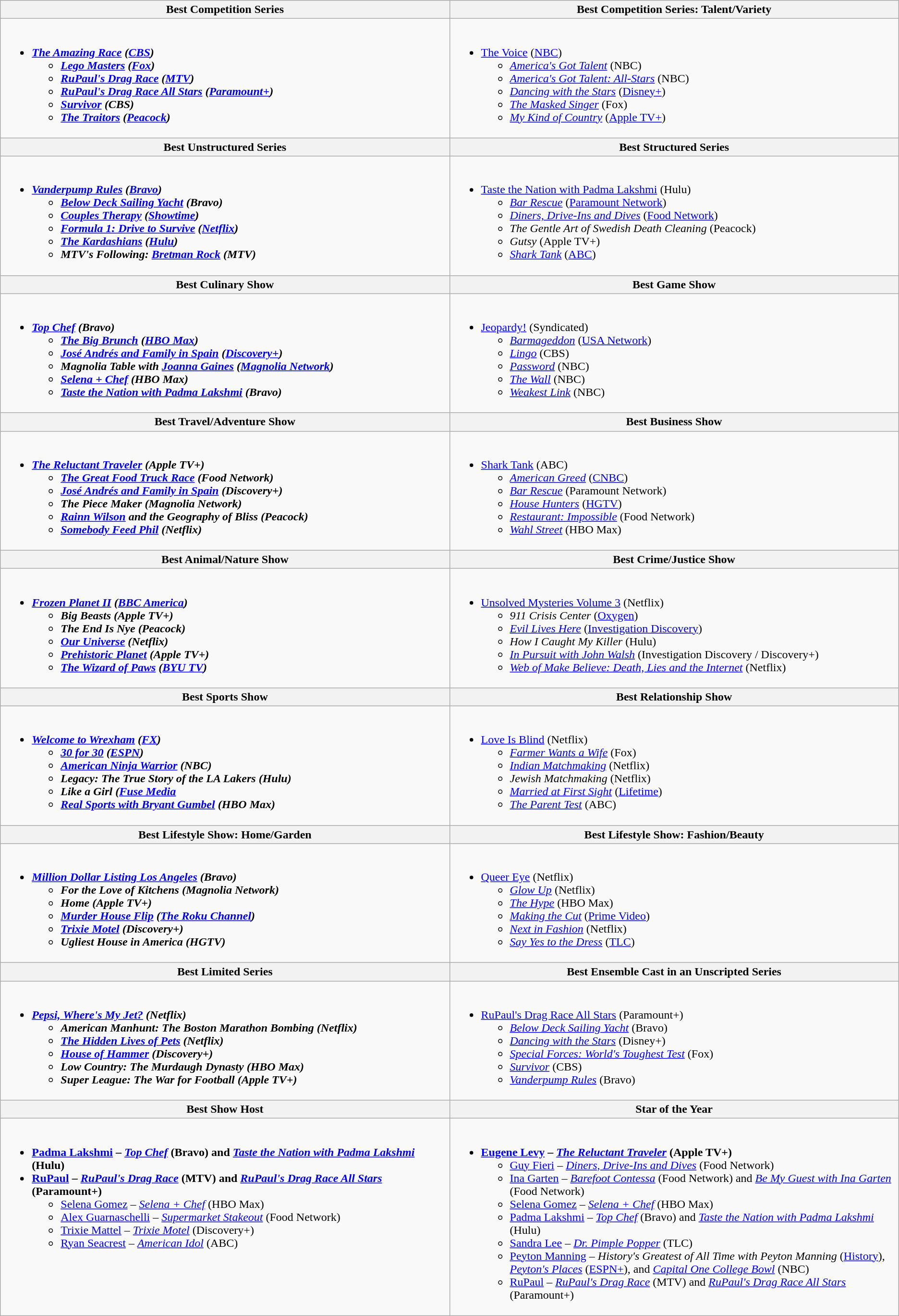<table class=wikitable>
<tr>
<th style="width:50%">Best Competition Series</th>
<th style="width:50%">Best Competition Series: Talent/Variety</th>
</tr>
<tr>
<td valign="top"><br><ul><li><strong><em><a href='#'>The Amazing Race</a><em> (<a href='#'>CBS</a>)<strong><ul><li></em><a href='#'>Lego Masters</a><em> (<a href='#'>Fox</a>)</li><li></em><a href='#'>RuPaul's Drag Race</a><em> (<a href='#'>MTV</a>)</li><li></em><a href='#'>RuPaul's Drag Race All Stars</a><em> (<a href='#'>Paramount+</a>)</li><li></em><a href='#'>Survivor</a><em> (CBS)</li><li></em><a href='#'>The Traitors</a><em> (<a href='#'>Peacock</a>)</li></ul></li></ul></td>
<td valign="top"><br><ul><li></em></strong><a href='#'>The Voice</a></em> (<a href='#'>NBC</a>)</strong><ul><li><em><a href='#'>America's Got Talent</a></em> (NBC)</li><li><em><a href='#'>America's Got Talent: All-Stars</a></em> (NBC)</li><li><em><a href='#'>Dancing with the Stars</a></em> (<a href='#'>Disney+</a>)</li><li><em><a href='#'>The Masked Singer</a></em> (Fox)</li><li><em><a href='#'>My Kind of Country</a></em> (<a href='#'>Apple TV+</a>)</li></ul></li></ul></td>
</tr>
<tr>
<th style="width:50%">Best Unstructured Series</th>
<th style="width:50%">Best Structured Series</th>
</tr>
<tr>
<td valign="top"><br><ul><li><strong><em><a href='#'>Vanderpump Rules</a><em> (<a href='#'>Bravo</a>)<strong><ul><li></em><a href='#'>Below Deck Sailing Yacht</a><em> (Bravo)</li><li></em><a href='#'>Couples Therapy</a><em> (<a href='#'>Showtime</a>)</li><li></em><a href='#'>Formula 1: Drive to Survive</a><em> (<a href='#'>Netflix</a>)</li><li></em><a href='#'>The Kardashians</a><em> (<a href='#'>Hulu</a>)</li><li></em>MTV's Following: <a href='#'>Bretman Rock</a><em> (MTV)</li></ul></li></ul></td>
<td valign="top"><br><ul><li></em></strong><a href='#'>Taste the Nation with Padma Lakshmi</a></em> (Hulu)</strong><ul><li><em><a href='#'>Bar Rescue</a></em> (<a href='#'>Paramount Network</a>)</li><li><em><a href='#'>Diners, Drive-Ins and Dives</a></em> (<a href='#'>Food Network</a>)</li><li><em>The Gentle Art of Swedish Death Cleaning</em> (Peacock)</li><li><em>Gutsy</em> (Apple TV+)</li><li><em><a href='#'>Shark Tank</a></em> (<a href='#'>ABC</a>)</li></ul></li></ul></td>
</tr>
<tr>
<th style="width:50%">Best Culinary Show</th>
<th style="width:50%">Best Game Show</th>
</tr>
<tr>
<td valign="top"><br><ul><li><strong><em><a href='#'>Top Chef</a><em> (Bravo)<strong><ul><li></em><a href='#'>The Big Brunch</a><em> (<a href='#'>HBO Max</a>)</li><li></em><a href='#'>José Andrés and Family in Spain</a><em> (<a href='#'>Discovery+</a>)</li><li></em>Magnolia Table with <a href='#'>Joanna Gaines</a><em> (<a href='#'>Magnolia Network</a>)</li><li></em><a href='#'>Selena + Chef</a><em> (HBO Max)</li><li></em><a href='#'>Taste the Nation with Padma Lakshmi</a><em> (Bravo)</li></ul></li></ul></td>
<td valign="top"><br><ul><li></em></strong><a href='#'>Jeopardy!</a></em> (Syndicated)</strong><ul><li><em><a href='#'>Barmageddon</a></em> (<a href='#'>USA Network</a>)</li><li><em><a href='#'>Lingo</a></em> (CBS)</li><li><em><a href='#'>Password</a></em> (NBC)</li><li><em><a href='#'>The Wall</a></em> (NBC)</li><li><em><a href='#'>Weakest Link</a></em> (NBC)</li></ul></li></ul></td>
</tr>
<tr>
<th style="width:50%">Best Travel/Adventure Show</th>
<th style="width:50%">Best Business Show</th>
</tr>
<tr>
<td valign="top"><br><ul><li><strong><em><a href='#'>The Reluctant Traveler</a><em> (Apple TV+)<strong><ul><li></em><a href='#'>The Great Food Truck Race</a><em> (Food Network)</li><li></em><a href='#'>José Andrés and Family in Spain</a><em> (Discovery+)</li><li></em>The Piece Maker<em> (Magnolia Network)</li><li></em><a href='#'>Rainn Wilson</a> and the Geography of Bliss<em> (Peacock)</li><li></em><a href='#'>Somebody Feed Phil</a><em> (Netflix)</li></ul></li></ul></td>
<td valign="top"><br><ul><li></em></strong><a href='#'>Shark Tank</a></em> (ABC)</strong><ul><li><em><a href='#'>American Greed</a></em> (<a href='#'>CNBC</a>)</li><li><em><a href='#'>Bar Rescue</a></em> (Paramount Network)</li><li><em><a href='#'>House Hunters</a></em> (<a href='#'>HGTV</a>)</li><li><em><a href='#'>Restaurant: Impossible</a></em> (Food Network)</li><li><em><a href='#'>Wahl Street</a></em> (HBO Max)</li></ul></li></ul></td>
</tr>
<tr>
<th style="width:50%">Best Animal/Nature Show</th>
<th style="width:50%">Best Crime/Justice Show</th>
</tr>
<tr>
<td valign="top"><br><ul><li><strong><em><a href='#'>Frozen Planet II</a><em> (<a href='#'>BBC America</a>)<strong><ul><li></em>Big Beasts<em> (Apple TV+)</li><li></em>The End Is Nye<em> (Peacock)</li><li></em><a href='#'>Our Universe</a><em> (Netflix)</li><li></em><a href='#'>Prehistoric Planet</a><em> (Apple TV+)</li><li></em><a href='#'>The Wizard of Paws</a><em> (<a href='#'>BYU TV</a>)</li></ul></li></ul></td>
<td valign="top"><br><ul><li></em></strong><a href='#'>Unsolved Mysteries Volume 3</a></em> (Netflix)</strong><ul><li><em>911 Crisis Center</em> (<a href='#'>Oxygen</a>)</li><li><em><a href='#'>Evil Lives Here</a></em> (<a href='#'>Investigation Discovery</a>)</li><li><em>How I Caught My Killer</em> (Hulu)</li><li><em><a href='#'>In Pursuit with John Walsh</a></em> (Investigation Discovery / Discovery+)</li><li><em><a href='#'>Web of Make Believe: Death, Lies and the Internet</a></em> (Netflix)</li></ul></li></ul></td>
</tr>
<tr>
<th style="width:50%">Best Sports Show</th>
<th style="width:50%">Best Relationship Show</th>
</tr>
<tr>
<td valign="top"><br><ul><li><strong><em><a href='#'>Welcome to Wrexham</a><em> (<a href='#'>FX</a>)<strong><ul><li></em><a href='#'>30 for 30</a><em> (<a href='#'>ESPN</a>)</li><li></em><a href='#'>American Ninja Warrior</a><em> (NBC)</li><li></em>Legacy: The True Story of the LA Lakers<em> (Hulu)</li><li></em>Like a Girl<em> (<a href='#'>Fuse Media</a></li><li></em><a href='#'>Real Sports with Bryant Gumbel</a><em> (HBO Max)</li></ul></li></ul></td>
<td valign="top"><br><ul><li></em></strong><a href='#'>Love Is Blind</a></em> (Netflix)</strong><ul><li><em><a href='#'>Farmer Wants a Wife</a></em> (Fox)</li><li><em><a href='#'>Indian Matchmaking</a></em> (Netflix)</li><li><em>Jewish Matchmaking</em> (Netflix)</li><li><em><a href='#'>Married at First Sight</a></em> (<a href='#'>Lifetime</a>)</li><li><em><a href='#'>The Parent Test</a></em> (ABC)</li></ul></li></ul></td>
</tr>
<tr>
<th style="width:50%">Best Lifestyle Show: Home/Garden</th>
<th style="width:50%">Best Lifestyle Show: Fashion/Beauty</th>
</tr>
<tr>
<td valign="top"><br><ul><li><strong><em><a href='#'>Million Dollar Listing Los Angeles</a><em> (Bravo)<strong><ul><li></em>For the Love of Kitchens<em> (Magnolia Network)</li><li></em>Home<em> (Apple TV+)</li><li></em><a href='#'>Murder House Flip</a><em> (<a href='#'>The Roku Channel</a>)</li><li></em><a href='#'>Trixie Motel</a><em> (Discovery+)</li><li></em>Ugliest House in America<em> (HGTV)</li></ul></li></ul></td>
<td valign="top"><br><ul><li></em></strong><a href='#'>Queer Eye</a></em> (Netflix)</strong><ul><li><em><a href='#'>Glow Up</a></em> (Netflix)</li><li><em><a href='#'>The Hype</a></em> (HBO Max)</li><li><em><a href='#'>Making the Cut</a></em> (<a href='#'>Prime Video</a>)</li><li><em><a href='#'>Next in Fashion</a></em> (Netflix)</li><li><em><a href='#'>Say Yes to the Dress</a></em> (<a href='#'>TLC</a>)</li></ul></li></ul></td>
</tr>
<tr>
<th style="width:50%">Best Limited Series</th>
<th style="width:50%">Best Ensemble Cast in an Unscripted Series</th>
</tr>
<tr>
<td valign="top"><br><ul><li><strong><em><a href='#'>Pepsi, Where's My Jet?</a><em> (Netflix)<strong><ul><li></em>American Manhunt: The Boston Marathon Bombing<em> (Netflix)</li><li></em><a href='#'>The Hidden Lives of Pets</a><em> (Netflix)</li><li></em><a href='#'>House of Hammer</a><em> (Discovery+)</li><li></em>Low Country: The Murdaugh Dynasty<em> (HBO Max)</li><li></em>Super League: The War for Football<em> (Apple TV+)</li></ul></li></ul></td>
<td valign="top"><br><ul><li></em></strong><a href='#'>RuPaul's Drag Race All Stars</a></em> (Paramount+)</strong><ul><li><em><a href='#'>Below Deck Sailing Yacht</a></em> (Bravo)</li><li><em><a href='#'>Dancing with the Stars</a></em> (Disney+)</li><li><em><a href='#'>Special Forces: World's Toughest Test</a></em> (Fox)</li><li><em><a href='#'>Survivor</a></em> (CBS)</li><li><em><a href='#'>Vanderpump Rules</a></em> (Bravo)</li></ul></li></ul></td>
</tr>
<tr>
<th style="width:50%">Best Show Host</th>
<th style="width:50%">Star of the Year</th>
</tr>
<tr>
<td valign="top"><br><ul><li><strong><a href='#'>Padma Lakshmi</a> – <em><a href='#'>Top Chef</a></em> (Bravo) and <em><a href='#'>Taste the Nation with Padma Lakshmi</a></em> (Hulu)</strong></li><li><strong><a href='#'>RuPaul</a> – <em><a href='#'>RuPaul's Drag Race</a></em> (MTV) and <em><a href='#'>RuPaul's Drag Race All Stars</a></em> (Paramount+)</strong><ul><li><a href='#'>Selena Gomez</a> – <em><a href='#'>Selena + Chef</a></em> (HBO Max)</li><li><a href='#'>Alex Guarnaschelli</a> – <em><a href='#'>Supermarket Stakeout</a></em> (Food Network)</li><li><a href='#'>Trixie Mattel</a> – <em><a href='#'>Trixie Motel</a></em> (Discovery+)</li><li><a href='#'>Ryan Seacrest</a> – <em><a href='#'>American Idol</a></em> (ABC)</li></ul></li></ul></td>
<td valign="top"><br><ul><li><strong><a href='#'>Eugene Levy</a> – <em><a href='#'>The Reluctant Traveler</a></em> (Apple TV+)</strong><ul><li><a href='#'>Guy Fieri</a> – <em><a href='#'>Diners, Drive-Ins and Dives</a></em> (Food Network)</li><li><a href='#'>Ina Garten</a> – <em><a href='#'>Barefoot Contessa</a></em> (Food Network) and <em><a href='#'>Be My Guest with Ina Garten</a></em> (Food Network)</li><li><a href='#'>Selena Gomez</a> – <em><a href='#'>Selena + Chef</a></em> (HBO Max)</li><li><a href='#'>Padma Lakshmi</a> – <em><a href='#'>Top Chef</a></em> (Bravo) and <em><a href='#'>Taste the Nation with Padma Lakshmi</a></em> (Hulu)</li><li><a href='#'>Sandra Lee</a> – <em><a href='#'>Dr. Pimple Popper</a></em> (TLC)</li><li><a href='#'>Peyton Manning</a> – <em>History's Greatest of All Time with Peyton Manning</em> (<a href='#'>History</a>), <em><a href='#'>Peyton's Places</a></em> (<a href='#'>ESPN+</a>), and <em><a href='#'>Capital One College Bowl</a></em> (NBC)</li><li><a href='#'>RuPaul</a> – <em><a href='#'>RuPaul's Drag Race</a></em> (MTV) and <em><a href='#'>RuPaul's Drag Race All Stars</a></em> (Paramount+)</li></ul></li></ul></td>
</tr>
</table>
